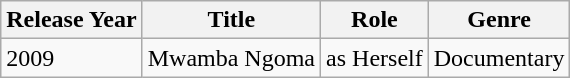<table class="wikitable sortable">
<tr>
<th>Release Year</th>
<th>Title</th>
<th>Role</th>
<th>Genre</th>
</tr>
<tr>
<td>2009</td>
<td>Mwamba Ngoma  </td>
<td>as Herself</td>
<td>Documentary</td>
</tr>
</table>
